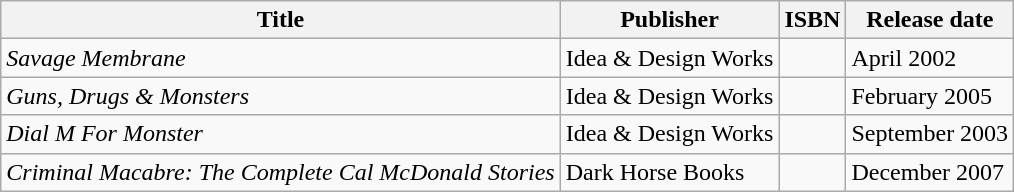<table class="wikitable">
<tr>
<th>Title</th>
<th>Publisher</th>
<th>ISBN</th>
<th>Release date</th>
</tr>
<tr>
<td><em>Savage Membrane</em></td>
<td>Idea & Design Works</td>
<td></td>
<td>April 2002</td>
</tr>
<tr>
<td><em>Guns, Drugs & Monsters</em></td>
<td>Idea & Design Works</td>
<td></td>
<td>February 2005</td>
</tr>
<tr>
<td><em>Dial M For Monster</em></td>
<td>Idea & Design Works</td>
<td></td>
<td>September 2003</td>
</tr>
<tr>
<td><em>Criminal Macabre: The Complete Cal McDonald Stories</em></td>
<td>Dark Horse Books</td>
<td></td>
<td>December 2007</td>
</tr>
</table>
